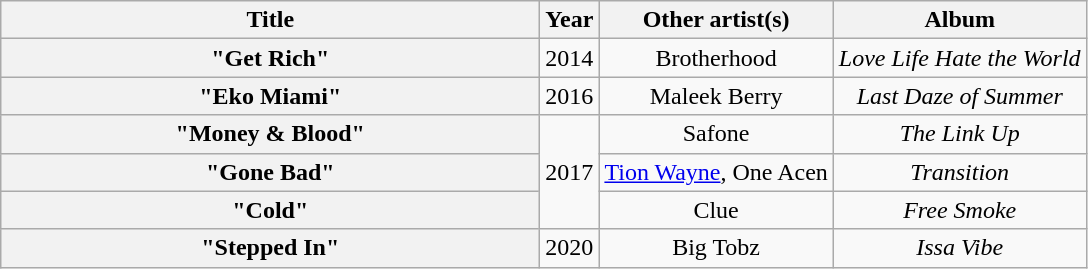<table class="wikitable plainrowheaders" style="text-align:center;">
<tr>
<th scope="col" style="width:22em;">Title</th>
<th scope="col">Year</th>
<th scope="col">Other artist(s)</th>
<th scope="col">Album</th>
</tr>
<tr>
<th scope="row">"Get Rich"</th>
<td>2014</td>
<td>Brotherhood</td>
<td><em>Love Life Hate the World</em></td>
</tr>
<tr>
<th scope="row">"Eko Miami"</th>
<td>2016</td>
<td>Maleek Berry</td>
<td><em>Last Daze of Summer</em></td>
</tr>
<tr>
<th scope="row">"Money & Blood"</th>
<td rowspan=3>2017</td>
<td>Safone</td>
<td><em>The Link Up</em></td>
</tr>
<tr>
<th scope="row">"Gone Bad"</th>
<td><a href='#'>Tion Wayne</a>, One Acen</td>
<td><em>Transition</em></td>
</tr>
<tr>
<th scope="row">"Cold"</th>
<td>Clue</td>
<td><em>Free Smoke</em></td>
</tr>
<tr>
<th scope="row">"Stepped In"</th>
<td>2020</td>
<td>Big Tobz</td>
<td><em>Issa Vibe</em></td>
</tr>
</table>
